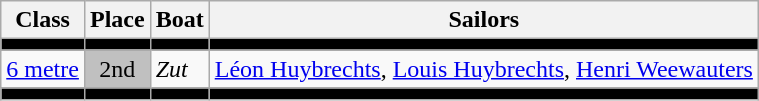<table class=wikitable>
<tr>
<th>Class</th>
<th>Place</th>
<th>Boat</th>
<th>Sailors</th>
</tr>
<tr bgcolor=black>
<td></td>
<td></td>
<td></td>
<td></td>
</tr>
<tr>
<td><a href='#'>6 metre</a></td>
<td bgcolor=silver align=center>2nd</td>
<td><em>Zut</em></td>
<td><a href='#'>Léon Huybrechts</a>, <a href='#'>Louis Huybrechts</a>, <a href='#'>Henri Weewauters</a></td>
</tr>
<tr bgcolor=black>
<td></td>
<td></td>
<td></td>
<td></td>
</tr>
</table>
